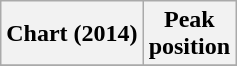<table class="wikitable sortable plainrowheaders" style="text-align:center;">
<tr>
<th scope="col">Chart (2014)</th>
<th scope="col">Peak<br>position</th>
</tr>
<tr>
</tr>
</table>
